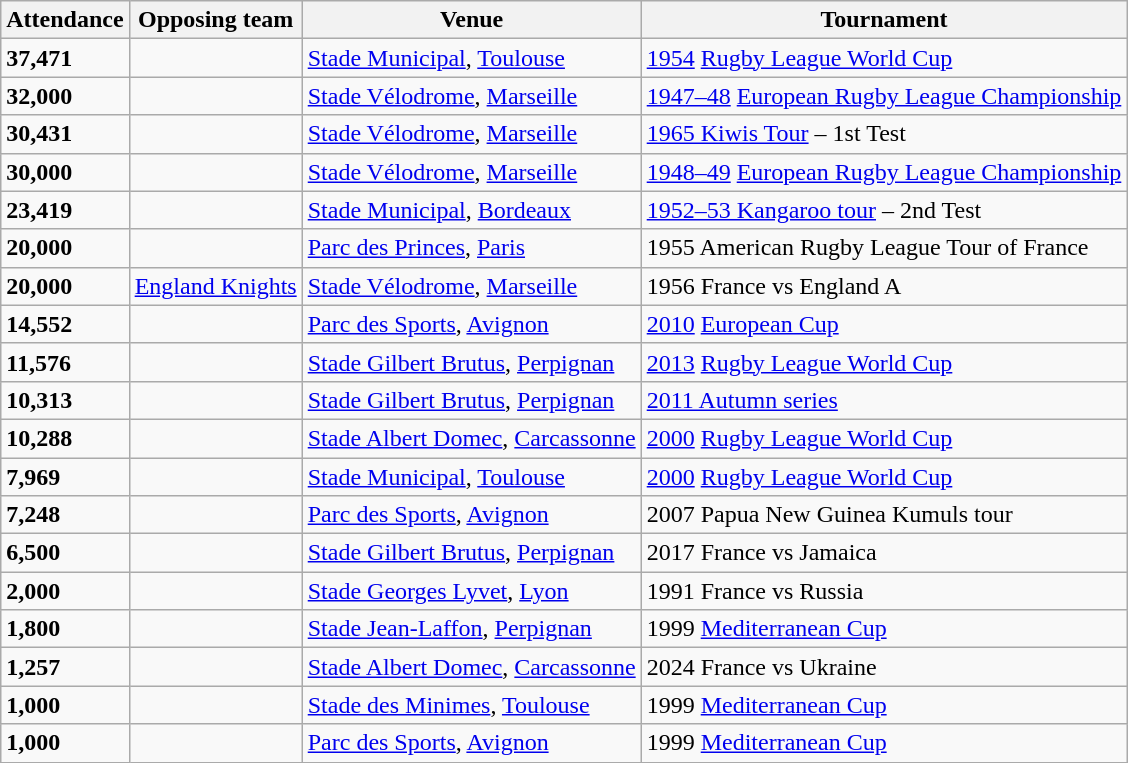<table class="wikitable">
<tr>
<th>Attendance</th>
<th>Opposing team</th>
<th>Venue</th>
<th>Tournament</th>
</tr>
<tr>
<td><strong>37,471</strong></td>
<td></td>
<td><a href='#'>Stade Municipal</a>, <a href='#'>Toulouse</a></td>
<td><a href='#'>1954</a> <a href='#'>Rugby League World Cup</a></td>
</tr>
<tr>
<td><strong>32,000</strong></td>
<td></td>
<td><a href='#'>Stade Vélodrome</a>, <a href='#'>Marseille</a></td>
<td><a href='#'>1947–48</a> <a href='#'>European Rugby League Championship</a></td>
</tr>
<tr>
<td><strong>30,431</strong></td>
<td></td>
<td><a href='#'>Stade Vélodrome</a>, <a href='#'>Marseille</a></td>
<td><a href='#'>1965 Kiwis Tour</a> – 1st Test</td>
</tr>
<tr>
<td><strong>30,000</strong></td>
<td></td>
<td><a href='#'>Stade Vélodrome</a>, <a href='#'>Marseille</a></td>
<td><a href='#'>1948–49</a> <a href='#'>European Rugby League Championship</a></td>
</tr>
<tr>
<td><strong>23,419</strong></td>
<td></td>
<td><a href='#'>Stade Municipal</a>, <a href='#'>Bordeaux</a></td>
<td><a href='#'>1952–53 Kangaroo tour</a> – 2nd Test</td>
</tr>
<tr>
<td><strong>20,000</strong></td>
<td></td>
<td><a href='#'>Parc des Princes</a>, <a href='#'>Paris</a></td>
<td>1955 American Rugby League Tour of France</td>
</tr>
<tr>
<td><strong>20,000</strong></td>
<td> <a href='#'>England Knights</a></td>
<td><a href='#'>Stade Vélodrome</a>, <a href='#'>Marseille</a></td>
<td>1956 France vs England A</td>
</tr>
<tr>
<td><strong>14,552</strong></td>
<td></td>
<td><a href='#'>Parc des Sports</a>, <a href='#'>Avignon</a></td>
<td><a href='#'>2010</a> <a href='#'>European Cup</a></td>
</tr>
<tr>
<td><strong>11,576</strong></td>
<td></td>
<td><a href='#'>Stade Gilbert Brutus</a>, <a href='#'>Perpignan</a></td>
<td><a href='#'>2013</a> <a href='#'>Rugby League World Cup</a></td>
</tr>
<tr>
<td><strong>10,313</strong></td>
<td></td>
<td><a href='#'>Stade Gilbert Brutus</a>, <a href='#'>Perpignan</a></td>
<td><a href='#'>2011 Autumn series</a></td>
</tr>
<tr>
<td><strong>10,288</strong></td>
<td></td>
<td><a href='#'>Stade Albert Domec</a>, <a href='#'>Carcassonne</a></td>
<td><a href='#'>2000</a> <a href='#'>Rugby League World Cup</a></td>
</tr>
<tr>
<td><strong>7,969</strong></td>
<td></td>
<td><a href='#'>Stade Municipal</a>, <a href='#'>Toulouse</a></td>
<td><a href='#'>2000</a> <a href='#'>Rugby League World Cup</a></td>
</tr>
<tr>
<td><strong>7,248</strong></td>
<td></td>
<td><a href='#'>Parc des Sports</a>, <a href='#'>Avignon</a></td>
<td>2007 Papua New Guinea Kumuls tour</td>
</tr>
<tr>
<td><strong>6,500</strong></td>
<td></td>
<td><a href='#'>Stade Gilbert Brutus</a>, <a href='#'>Perpignan</a></td>
<td>2017 France vs Jamaica</td>
</tr>
<tr>
<td><strong>2,000</strong></td>
<td></td>
<td><a href='#'>Stade Georges Lyvet</a>, <a href='#'>Lyon</a></td>
<td>1991 France vs Russia</td>
</tr>
<tr>
<td><strong>1,800</strong></td>
<td></td>
<td><a href='#'>Stade Jean-Laffon</a>, <a href='#'>Perpignan</a></td>
<td>1999 <a href='#'>Mediterranean Cup</a></td>
</tr>
<tr>
<td><strong>1,257</strong></td>
<td></td>
<td><a href='#'>Stade Albert Domec</a>, <a href='#'>Carcassonne</a></td>
<td>2024 France vs Ukraine</td>
</tr>
<tr>
<td><strong>1,000</strong></td>
<td></td>
<td><a href='#'>Stade des Minimes</a>, <a href='#'>Toulouse</a></td>
<td>1999 <a href='#'>Mediterranean Cup</a></td>
</tr>
<tr>
<td><strong>1,000</strong></td>
<td></td>
<td><a href='#'>Parc des Sports</a>, <a href='#'>Avignon</a></td>
<td>1999 <a href='#'>Mediterranean Cup</a></td>
</tr>
</table>
